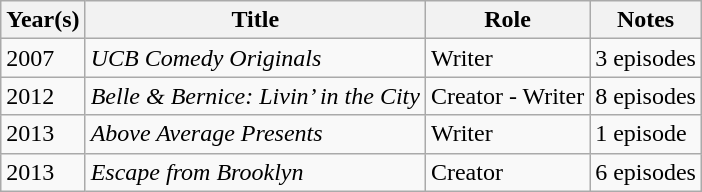<table class="wikitable sortable">
<tr>
<th>Year(s)</th>
<th>Title</th>
<th>Role</th>
<th>Notes</th>
</tr>
<tr>
<td>2007</td>
<td><em>UCB Comedy Originals</em></td>
<td>Writer</td>
<td>3 episodes</td>
</tr>
<tr>
<td>2012</td>
<td><em>Belle & Bernice: Livin’ in the City</em></td>
<td>Creator - Writer</td>
<td>8 episodes</td>
</tr>
<tr>
<td>2013</td>
<td><em>Above Average Presents</em></td>
<td>Writer</td>
<td>1 episode</td>
</tr>
<tr>
<td>2013</td>
<td><em>Escape from Brooklyn</em></td>
<td>Creator</td>
<td>6 episodes</td>
</tr>
</table>
